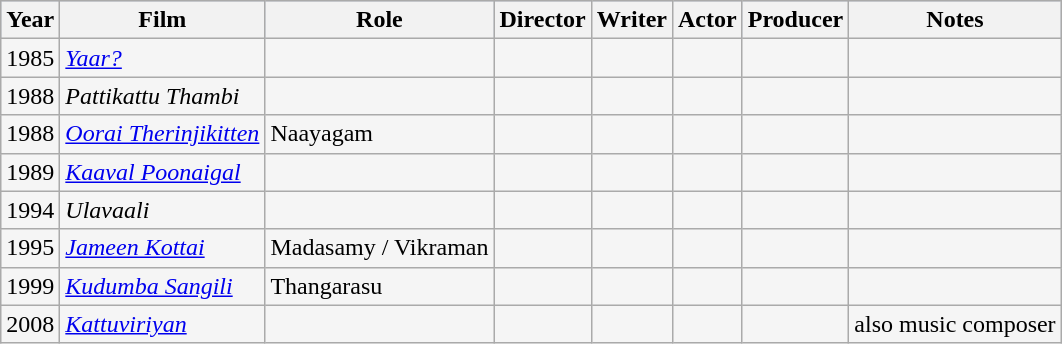<table class="wikitable sortable" style="background:#f5f5f5;">
<tr style="background:#B0C4DE;">
<th>Year</th>
<th>Film</th>
<th>Role</th>
<th>Director</th>
<th>Writer</th>
<th>Actor</th>
<th>Producer</th>
<th class=unsortable>Notes</th>
</tr>
<tr>
<td>1985</td>
<td><em><a href='#'>Yaar?</a></em></td>
<td></td>
<td></td>
<td></td>
<td></td>
<td></td>
<td></td>
</tr>
<tr>
<td>1988</td>
<td><em>Pattikattu Thambi</em></td>
<td></td>
<td></td>
<td></td>
<td></td>
<td></td>
<td></td>
</tr>
<tr>
<td>1988</td>
<td><em><a href='#'>Oorai Therinjikitten</a></em></td>
<td>Naayagam</td>
<td></td>
<td></td>
<td></td>
<td></td>
<td></td>
</tr>
<tr>
<td>1989</td>
<td><em><a href='#'>Kaaval Poonaigal</a></em></td>
<td></td>
<td></td>
<td></td>
<td></td>
<td></td>
<td></td>
</tr>
<tr>
<td>1994</td>
<td><em>Ulavaali</em></td>
<td></td>
<td></td>
<td></td>
<td></td>
<td></td>
<td></td>
</tr>
<tr>
<td>1995</td>
<td><em><a href='#'>Jameen Kottai</a></em></td>
<td>Madasamy / Vikraman</td>
<td></td>
<td></td>
<td></td>
<td></td>
<td></td>
</tr>
<tr>
<td>1999</td>
<td><em><a href='#'>Kudumba Sangili</a></em></td>
<td>Thangarasu</td>
<td></td>
<td></td>
<td></td>
<td></td>
<td></td>
</tr>
<tr>
<td>2008</td>
<td><em><a href='#'>Kattuviriyan</a></em></td>
<td></td>
<td></td>
<td></td>
<td></td>
<td></td>
<td>also music composer</td>
</tr>
</table>
